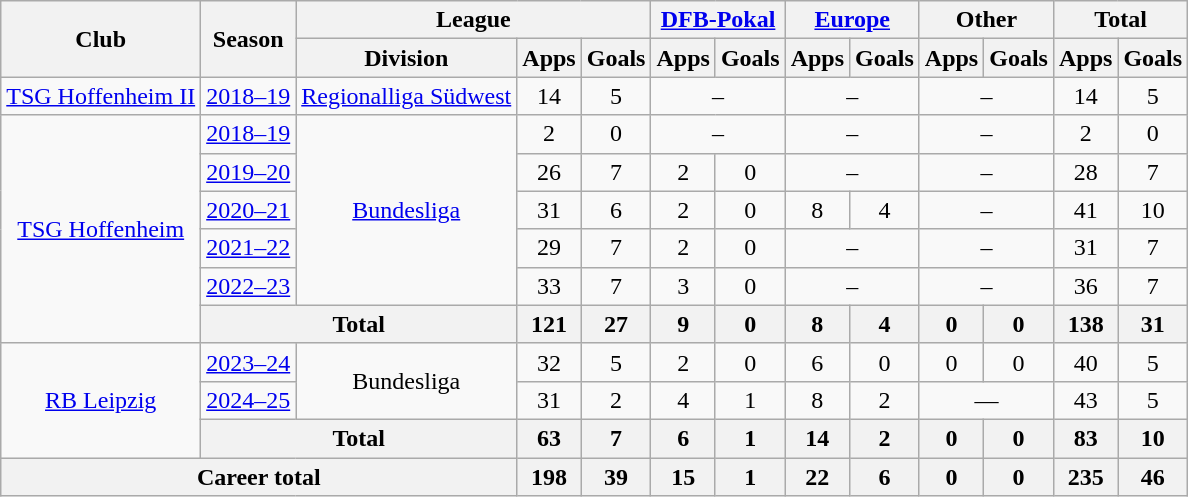<table class="wikitable" style="text-align: center;">
<tr>
<th rowspan="2">Club</th>
<th rowspan="2">Season</th>
<th colspan="3">League</th>
<th colspan="2"><a href='#'>DFB-Pokal</a></th>
<th colspan="2"><a href='#'>Europe</a></th>
<th colspan="2">Other</th>
<th colspan="2">Total</th>
</tr>
<tr>
<th>Division</th>
<th>Apps</th>
<th>Goals</th>
<th>Apps</th>
<th>Goals</th>
<th>Apps</th>
<th>Goals</th>
<th>Apps</th>
<th>Goals</th>
<th>Apps</th>
<th>Goals</th>
</tr>
<tr>
<td><a href='#'>TSG Hoffenheim II</a></td>
<td><a href='#'>2018–19</a></td>
<td><a href='#'>Regionalliga Südwest</a></td>
<td>14</td>
<td>5</td>
<td colspan="2">–</td>
<td colspan="2">–</td>
<td colspan="2">–</td>
<td>14</td>
<td>5</td>
</tr>
<tr>
<td rowspan="6"><a href='#'>TSG Hoffenheim</a></td>
<td><a href='#'>2018–19</a></td>
<td rowspan="5"><a href='#'>Bundesliga</a></td>
<td>2</td>
<td>0</td>
<td colspan="2">–</td>
<td colspan="2">–</td>
<td colspan="2">–</td>
<td>2</td>
<td>0</td>
</tr>
<tr>
<td><a href='#'>2019–20</a></td>
<td>26</td>
<td>7</td>
<td>2</td>
<td>0</td>
<td colspan="2">–</td>
<td colspan="2">–</td>
<td>28</td>
<td>7</td>
</tr>
<tr>
<td><a href='#'>2020–21</a></td>
<td>31</td>
<td>6</td>
<td>2</td>
<td>0</td>
<td>8</td>
<td>4</td>
<td colspan="2">–</td>
<td>41</td>
<td>10</td>
</tr>
<tr>
<td><a href='#'>2021–22</a></td>
<td>29</td>
<td>7</td>
<td>2</td>
<td>0</td>
<td colspan="2">–</td>
<td colspan="2">–</td>
<td>31</td>
<td>7</td>
</tr>
<tr>
<td><a href='#'>2022–23</a></td>
<td>33</td>
<td>7</td>
<td>3</td>
<td>0</td>
<td colspan="2">–</td>
<td colspan="2">–</td>
<td>36</td>
<td>7</td>
</tr>
<tr>
<th colspan="2">Total</th>
<th>121</th>
<th>27</th>
<th>9</th>
<th>0</th>
<th>8</th>
<th>4</th>
<th>0</th>
<th>0</th>
<th>138</th>
<th>31</th>
</tr>
<tr>
<td rowspan="3"><a href='#'>RB Leipzig</a></td>
<td><a href='#'>2023–24</a></td>
<td rowspan="2">Bundesliga</td>
<td>32</td>
<td>5</td>
<td>2</td>
<td>0</td>
<td>6</td>
<td>0</td>
<td>0</td>
<td>0</td>
<td>40</td>
<td>5</td>
</tr>
<tr>
<td><a href='#'>2024–25</a></td>
<td>31</td>
<td>2</td>
<td>4</td>
<td>1</td>
<td>8</td>
<td>2</td>
<td colspan="2">—</td>
<td>43</td>
<td>5</td>
</tr>
<tr>
<th colspan="2">Total</th>
<th>63</th>
<th>7</th>
<th>6</th>
<th>1</th>
<th>14</th>
<th>2</th>
<th>0</th>
<th>0</th>
<th>83</th>
<th>10</th>
</tr>
<tr>
<th colspan="3">Career total</th>
<th>198</th>
<th>39</th>
<th>15</th>
<th>1</th>
<th>22</th>
<th>6</th>
<th>0</th>
<th>0</th>
<th>235</th>
<th>46</th>
</tr>
</table>
